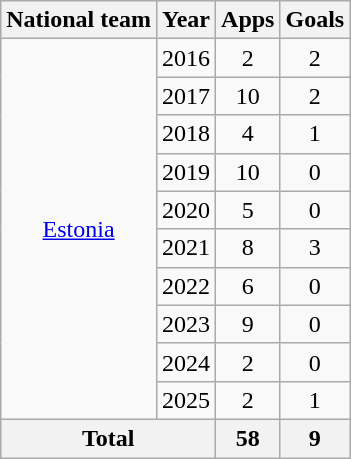<table class="wikitable" style="text-align:center">
<tr>
<th>National team</th>
<th>Year</th>
<th>Apps</th>
<th>Goals</th>
</tr>
<tr>
<td rowspan="10"><a href='#'>Estonia</a></td>
<td>2016</td>
<td>2</td>
<td>2</td>
</tr>
<tr>
<td>2017</td>
<td>10</td>
<td>2</td>
</tr>
<tr>
<td>2018</td>
<td>4</td>
<td>1</td>
</tr>
<tr>
<td>2019</td>
<td>10</td>
<td>0</td>
</tr>
<tr>
<td>2020</td>
<td>5</td>
<td>0</td>
</tr>
<tr>
<td>2021</td>
<td>8</td>
<td>3</td>
</tr>
<tr>
<td>2022</td>
<td>6</td>
<td>0</td>
</tr>
<tr>
<td>2023</td>
<td>9</td>
<td>0</td>
</tr>
<tr>
<td>2024</td>
<td>2</td>
<td>0</td>
</tr>
<tr>
<td>2025</td>
<td>2</td>
<td>1</td>
</tr>
<tr>
<th colspan="2">Total</th>
<th>58</th>
<th>9</th>
</tr>
</table>
